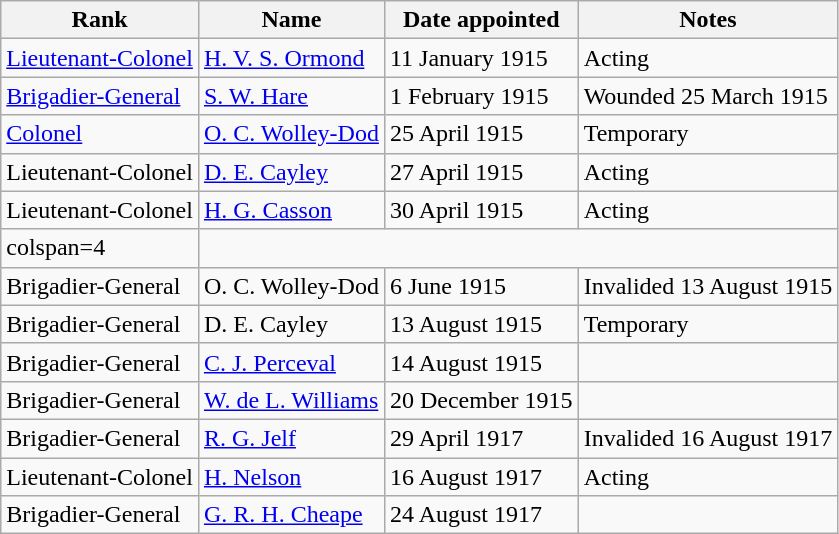<table class="wikitable"width=>
<tr>
<th style=>Rank</th>
<th style=>Name</th>
<th style=>Date appointed</th>
<th style=>Notes</th>
</tr>
<tr>
<td><a href='#'>Lieutenant-Colonel</a></td>
<td><a href='#'>H. V. S. Ormond</a></td>
<td>11 January 1915</td>
<td>Acting</td>
</tr>
<tr>
<td><a href='#'>Brigadier-General</a></td>
<td><a href='#'>S. W. Hare</a></td>
<td>1 February 1915</td>
<td>Wounded 25 March 1915</td>
</tr>
<tr>
<td><a href='#'>Colonel</a></td>
<td><a href='#'>O. C. Wolley-Dod</a></td>
<td>25 April 1915</td>
<td>Temporary</td>
</tr>
<tr>
<td>Lieutenant-Colonel</td>
<td><a href='#'>D. E. Cayley</a></td>
<td>27 April 1915</td>
<td>Acting</td>
</tr>
<tr>
<td>Lieutenant-Colonel</td>
<td><a href='#'>H. G. Casson</a></td>
<td>30 April 1915</td>
<td>Acting</td>
</tr>
<tr>
<td>colspan=4 </td>
</tr>
<tr>
<td>Brigadier-General</td>
<td>O. C. Wolley-Dod</td>
<td>6 June 1915</td>
<td>Invalided 13 August 1915</td>
</tr>
<tr>
<td>Brigadier-General</td>
<td>D. E. Cayley</td>
<td>13 August 1915</td>
<td>Temporary</td>
</tr>
<tr>
<td>Brigadier-General</td>
<td><a href='#'>C. J. Perceval</a></td>
<td>14 August 1915</td>
<td></td>
</tr>
<tr>
<td>Brigadier-General</td>
<td><a href='#'>W. de L. Williams</a></td>
<td>20 December 1915</td>
<td></td>
</tr>
<tr>
<td>Brigadier-General</td>
<td><a href='#'>R. G. Jelf</a></td>
<td>29 April 1917</td>
<td>Invalided 16 August 1917</td>
</tr>
<tr>
<td>Lieutenant-Colonel</td>
<td><a href='#'>H. Nelson</a></td>
<td>16 August 1917</td>
<td>Acting</td>
</tr>
<tr>
<td>Brigadier-General</td>
<td><a href='#'>G. R. H. Cheape</a></td>
<td>24 August 1917</td>
<td></td>
</tr>
</table>
